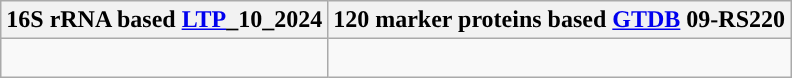<table class="wikitable">
<tr>
<th colspan=1>16S rRNA based <a href='#'>LTP</a>_10_2024</th>
<th colspan=1>120 marker proteins based <a href='#'>GTDB</a> 09-RS220</th>
</tr>
<tr>
<td style="vertical-align:top"><br>
</td>
<td><br></td>
</tr>
</table>
